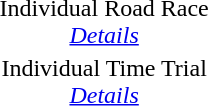<table>
<tr align="center">
<td>Individual Road Race<br><em><a href='#'>Details</a></em></td>
<td></td>
<td></td>
<td></td>
</tr>
<tr align="center">
<td>Individual Time Trial<br><em><a href='#'>Details</a></em></td>
<td></td>
<td></td>
<td></td>
</tr>
</table>
